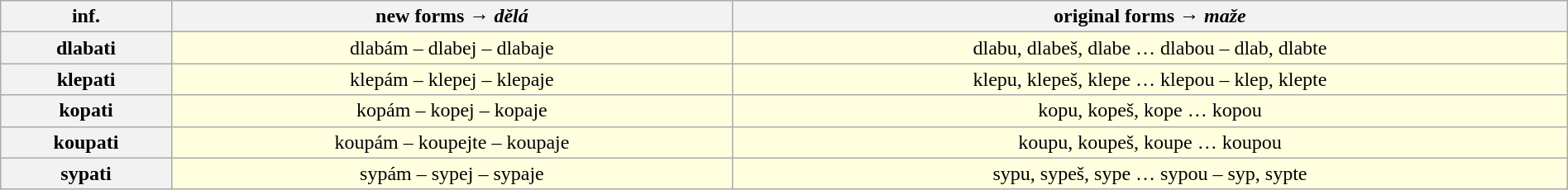<table class="wikitable" border="1" width=100% style="text-align:center; background:lightyellow">
<tr>
<th>inf.</th>
<th>new forms → <em>dělá</em></th>
<th>original forms → <em>maže</em></th>
</tr>
<tr>
<th>dlabati</th>
<td>dlabám – dlabej – dlabaje</td>
<td>dlabu, dlabeš, dlabe … dlabou – dlab, dlabte</td>
</tr>
<tr>
<th>klepati</th>
<td>klepám – klepej – klepaje</td>
<td>klepu, klepeš, klepe … klepou – klep, klepte</td>
</tr>
<tr>
<th>kopati</th>
<td>kopám – kopej – kopaje</td>
<td>kopu, kopeš, kope … kopou</td>
</tr>
<tr>
<th>koupati</th>
<td>koupám – koupejte – koupaje</td>
<td>koupu, koupeš, koupe … koupou</td>
</tr>
<tr>
<th>sypati</th>
<td>sypám – sypej – sypaje</td>
<td>sypu, sypeš, sype … sypou – syp, sypte</td>
</tr>
</table>
